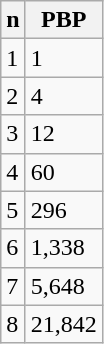<table class="wikitable">
<tr>
<th>n</th>
<th>PBP</th>
</tr>
<tr>
<td>1</td>
<td>1</td>
</tr>
<tr>
<td>2</td>
<td>4</td>
</tr>
<tr>
<td>3</td>
<td>12</td>
</tr>
<tr>
<td>4</td>
<td>60</td>
</tr>
<tr>
<td>5</td>
<td>296</td>
</tr>
<tr>
<td>6</td>
<td>1,338</td>
</tr>
<tr>
<td>7</td>
<td>5,648</td>
</tr>
<tr>
<td>8</td>
<td>21,842</td>
</tr>
</table>
